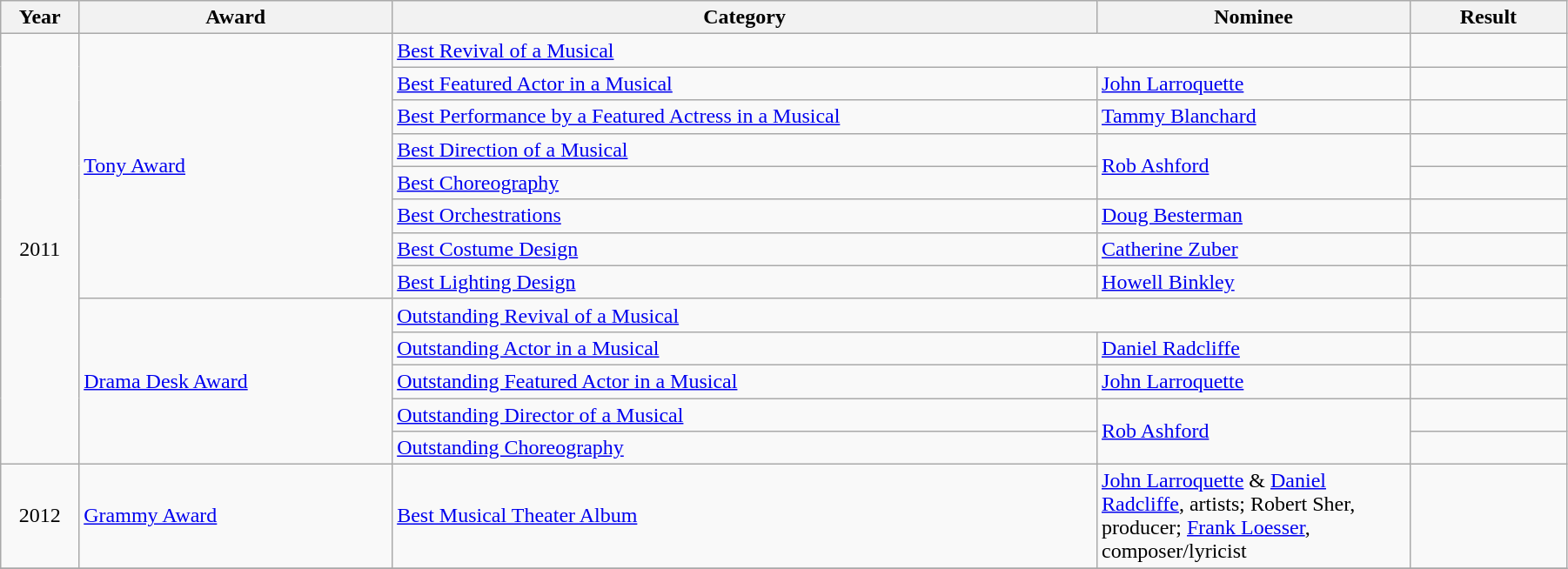<table class="wikitable" width="95%">
<tr>
<th width="5%">Year</th>
<th width="20%">Award</th>
<th width="45%">Category</th>
<th width="20%">Nominee</th>
<th width="10%">Result</th>
</tr>
<tr>
<td rowspan="13" align="center">2011</td>
<td rowspan="8"><a href='#'>Tony Award</a></td>
<td colspan="2"><a href='#'>Best Revival of a Musical</a></td>
<td></td>
</tr>
<tr>
<td><a href='#'>Best Featured Actor in a Musical</a></td>
<td><a href='#'>John Larroquette</a></td>
<td></td>
</tr>
<tr>
<td><a href='#'>Best Performance by a Featured Actress in a Musical</a></td>
<td><a href='#'>Tammy Blanchard</a></td>
<td></td>
</tr>
<tr>
<td><a href='#'>Best Direction of a Musical</a></td>
<td rowspan="2"><a href='#'>Rob Ashford</a></td>
<td></td>
</tr>
<tr>
<td><a href='#'>Best Choreography</a></td>
<td></td>
</tr>
<tr>
<td><a href='#'>Best Orchestrations</a></td>
<td><a href='#'>Doug Besterman</a></td>
<td></td>
</tr>
<tr>
<td><a href='#'>Best Costume Design</a></td>
<td><a href='#'>Catherine Zuber</a></td>
<td></td>
</tr>
<tr>
<td><a href='#'>Best Lighting Design</a></td>
<td><a href='#'>Howell Binkley</a></td>
<td></td>
</tr>
<tr>
<td rowspan="5"><a href='#'>Drama Desk Award</a></td>
<td colspan="2"><a href='#'>Outstanding Revival of a Musical</a></td>
<td></td>
</tr>
<tr>
<td><a href='#'>Outstanding Actor in a Musical</a></td>
<td><a href='#'>Daniel Radcliffe</a></td>
<td></td>
</tr>
<tr>
<td><a href='#'>Outstanding Featured Actor in a Musical</a></td>
<td><a href='#'>John Larroquette</a></td>
<td></td>
</tr>
<tr>
<td><a href='#'>Outstanding Director of a Musical</a></td>
<td rowspan="2"><a href='#'>Rob Ashford</a></td>
<td></td>
</tr>
<tr>
<td><a href='#'>Outstanding Choreography</a></td>
<td></td>
</tr>
<tr>
<td align="center">2012</td>
<td><a href='#'>Grammy Award</a></td>
<td><a href='#'>Best Musical Theater Album</a></td>
<td><a href='#'>John Larroquette</a> & <a href='#'>Daniel Radcliffe</a>, artists; Robert Sher, producer; <a href='#'>Frank Loesser</a>, composer/lyricist</td>
<td></td>
</tr>
<tr>
</tr>
</table>
